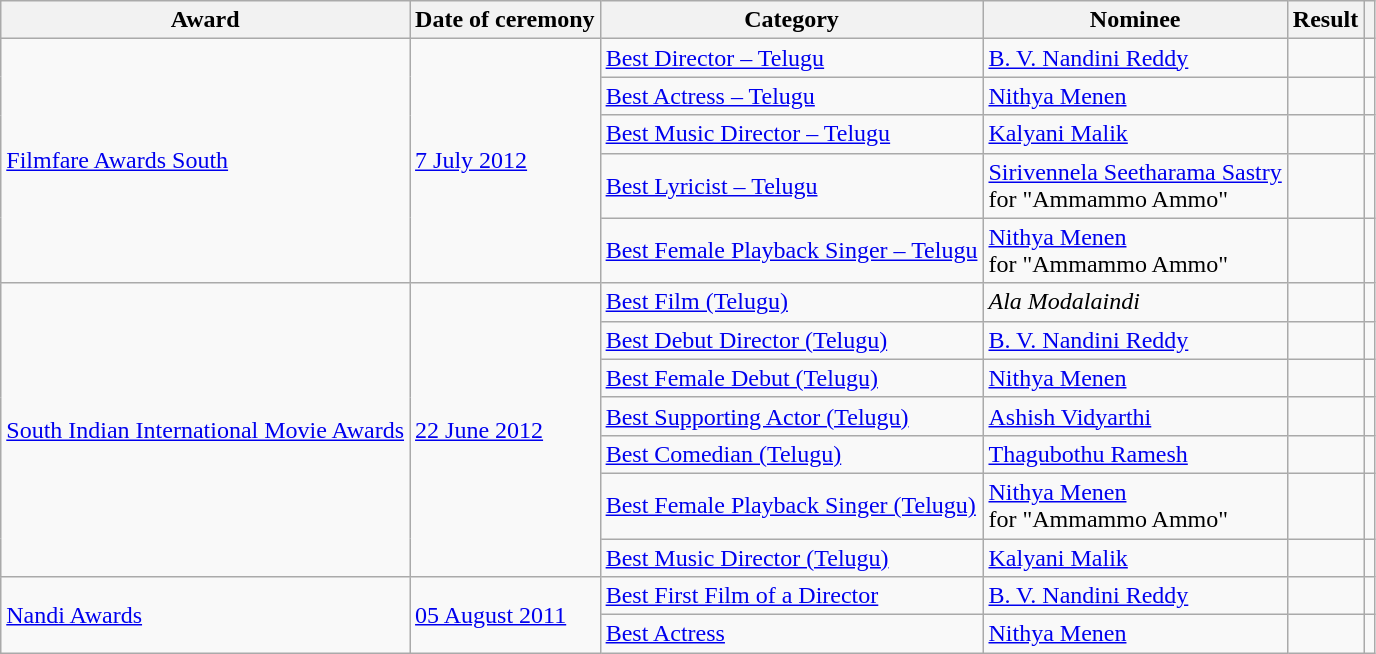<table class="wikitable">
<tr>
<th>Award</th>
<th>Date of ceremony</th>
<th>Category</th>
<th>Nominee</th>
<th>Result</th>
<th></th>
</tr>
<tr>
<td rowspan="5"><a href='#'>Filmfare Awards South</a></td>
<td rowspan="5"><a href='#'>7 July 2012</a></td>
<td><a href='#'>Best Director – Telugu</a></td>
<td><a href='#'>B. V. Nandini Reddy</a></td>
<td></td>
<td></td>
</tr>
<tr>
<td><a href='#'>Best Actress – Telugu</a></td>
<td><a href='#'>Nithya Menen</a></td>
<td></td>
<td></td>
</tr>
<tr>
<td><a href='#'>Best Music Director – Telugu</a></td>
<td><a href='#'>Kalyani Malik</a></td>
<td></td>
<td></td>
</tr>
<tr>
<td><a href='#'>Best Lyricist – Telugu</a></td>
<td><a href='#'>Sirivennela Seetharama Sastry</a><br>for "Ammammo Ammo"</td>
<td></td>
<td></td>
</tr>
<tr>
<td><a href='#'>Best Female Playback Singer – Telugu</a></td>
<td><a href='#'>Nithya Menen</a><br>for "Ammammo Ammo"</td>
<td></td>
<td></td>
</tr>
<tr>
<td rowspan="7"><a href='#'>South Indian International Movie Awards</a></td>
<td rowspan="7"><a href='#'>22 June 2012</a></td>
<td><a href='#'>Best Film (Telugu)</a></td>
<td><em>Ala Modalaindi</em></td>
<td></td>
<td></td>
</tr>
<tr>
<td><a href='#'>Best Debut Director (Telugu)</a></td>
<td><a href='#'>B. V. Nandini Reddy</a></td>
<td></td>
<td></td>
</tr>
<tr>
<td><a href='#'>Best Female Debut (Telugu)</a></td>
<td><a href='#'>Nithya Menen</a></td>
<td></td>
<td></td>
</tr>
<tr>
<td><a href='#'>Best Supporting Actor (Telugu)</a></td>
<td><a href='#'>Ashish Vidyarthi</a></td>
<td></td>
<td></td>
</tr>
<tr>
<td><a href='#'>Best Comedian (Telugu)</a></td>
<td><a href='#'>Thagubothu Ramesh</a></td>
<td></td>
<td></td>
</tr>
<tr>
<td><a href='#'>Best Female Playback Singer (Telugu)</a></td>
<td><a href='#'>Nithya Menen</a><br>for "Ammammo Ammo"</td>
<td></td>
<td></td>
</tr>
<tr>
<td><a href='#'>Best Music Director (Telugu)</a></td>
<td><a href='#'>Kalyani Malik</a></td>
<td></td>
<td></td>
</tr>
<tr>
<td rowspan="2"><a href='#'>Nandi Awards</a></td>
<td rowspan="2"><a href='#'>05 August 2011</a></td>
<td><a href='#'>Best First Film of a Director</a></td>
<td><a href='#'>B. V. Nandini Reddy</a></td>
<td></td>
<td></td>
</tr>
<tr>
<td><a href='#'>Best Actress</a></td>
<td><a href='#'>Nithya Menen</a></td>
<td></td>
<td></td>
</tr>
</table>
